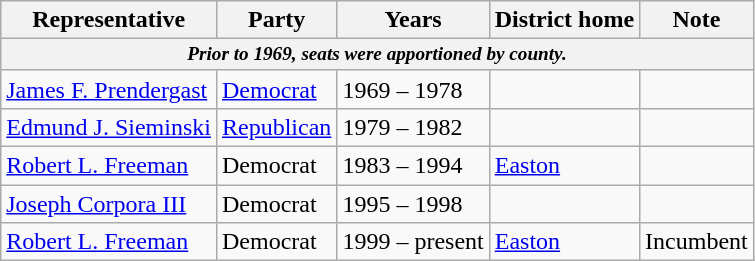<table class=wikitable>
<tr valign=bottom>
<th>Representative</th>
<th>Party</th>
<th>Years</th>
<th>District home</th>
<th>Note</th>
</tr>
<tr>
<th colspan=5 style="font-size: 80%;"><em>Prior to 1969, seats were apportioned by county.</em></th>
</tr>
<tr>
<td><a href='#'>James F. Prendergast</a></td>
<td><a href='#'>Democrat</a></td>
<td>1969 – 1978</td>
<td></td>
<td></td>
</tr>
<tr>
<td><a href='#'>Edmund J. Sieminski</a></td>
<td><a href='#'>Republican</a></td>
<td>1979 – 1982</td>
<td></td>
<td></td>
</tr>
<tr>
<td><a href='#'>Robert L. Freeman</a></td>
<td>Democrat</td>
<td>1983 – 1994</td>
<td><a href='#'>Easton</a></td>
<td></td>
</tr>
<tr>
<td><a href='#'>Joseph Corpora III</a></td>
<td>Democrat</td>
<td>1995 – 1998</td>
<td></td>
<td></td>
</tr>
<tr>
<td><a href='#'>Robert L. Freeman</a></td>
<td>Democrat</td>
<td>1999 – present</td>
<td><a href='#'>Easton</a></td>
<td>Incumbent</td>
</tr>
</table>
